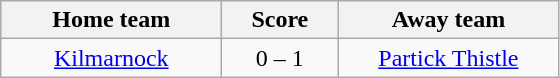<table class="wikitable" style="text-align: center">
<tr>
<th width=140>Home team</th>
<th width=70>Score</th>
<th width=140>Away team</th>
</tr>
<tr>
<td><a href='#'>Kilmarnock</a></td>
<td>0 – 1</td>
<td><a href='#'>Partick Thistle</a></td>
</tr>
</table>
